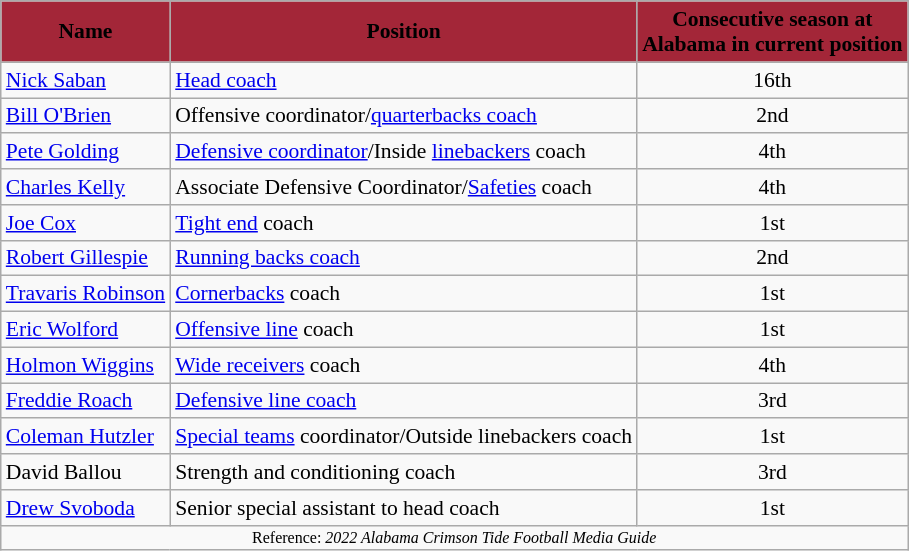<table class="wikitable" style="font-size:90%;">
<tr>
<th style="background:#A32638;"><span>Name</span></th>
<th style="background:#A32638;"><span>Position</span></th>
<th style="background:#A32638;"><span>Consecutive season at<br>Alabama in current position</span></th>
</tr>
<tr>
<td><a href='#'>Nick Saban</a></td>
<td><a href='#'>Head coach</a></td>
<td style="text-align:center">16th</td>
</tr>
<tr>
<td><a href='#'>Bill O'Brien</a></td>
<td>Offensive coordinator/<a href='#'>quarterbacks coach</a></td>
<td style="text-align:center">2nd</td>
</tr>
<tr>
<td><a href='#'>Pete Golding</a></td>
<td><a href='#'>Defensive coordinator</a>/Inside <a href='#'>linebackers</a> coach</td>
<td style="text-align:center">4th</td>
</tr>
<tr>
<td><a href='#'>Charles Kelly</a></td>
<td>Associate Defensive Coordinator/<a href='#'>Safeties</a> coach</td>
<td style="text-align:center">4th</td>
</tr>
<tr>
<td><a href='#'>Joe Cox</a></td>
<td><a href='#'>Tight end</a> coach</td>
<td style="text-align:center">1st</td>
</tr>
<tr>
<td><a href='#'>Robert Gillespie</a></td>
<td><a href='#'>Running backs coach</a></td>
<td style="text-align:center">2nd</td>
</tr>
<tr>
<td><a href='#'>Travaris Robinson</a></td>
<td><a href='#'>Cornerbacks</a> coach</td>
<td style="text-align:center">1st</td>
</tr>
<tr>
<td><a href='#'>Eric Wolford</a></td>
<td><a href='#'>Offensive line</a> coach</td>
<td style="text-align:center">1st</td>
</tr>
<tr>
<td><a href='#'>Holmon Wiggins</a></td>
<td><a href='#'>Wide receivers</a> coach</td>
<td style="text-align:center">4th</td>
</tr>
<tr>
<td><a href='#'>Freddie Roach</a></td>
<td><a href='#'>Defensive line coach</a></td>
<td style="text-align:center">3rd</td>
</tr>
<tr>
<td><a href='#'>Coleman Hutzler</a></td>
<td><a href='#'>Special teams</a> coordinator/Outside linebackers coach</td>
<td style="text-align:center">1st</td>
</tr>
<tr>
<td>David Ballou</td>
<td>Strength and conditioning coach</td>
<td style="text-align:center">3rd</td>
</tr>
<tr>
<td><a href='#'>Drew Svoboda</a></td>
<td>Senior special assistant to head coach</td>
<td style="text-align:center">1st</td>
</tr>
<tr>
<td colspan="4" style="font-size:8pt; text-align:center;">Reference: <em>2022 Alabama Crimson Tide Football Media Guide</em></td>
</tr>
</table>
